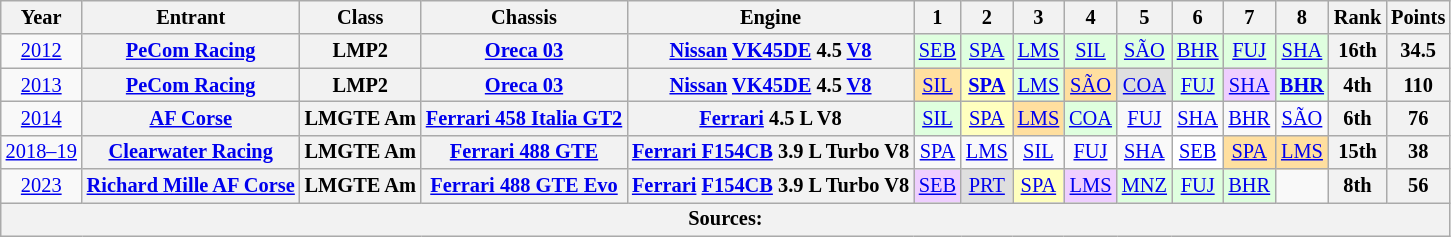<table class="wikitable" style="text-align:center; font-size:85%">
<tr>
<th>Year</th>
<th>Entrant</th>
<th>Class</th>
<th>Chassis</th>
<th>Engine</th>
<th>1</th>
<th>2</th>
<th>3</th>
<th>4</th>
<th>5</th>
<th>6</th>
<th>7</th>
<th>8</th>
<th>Rank</th>
<th>Points</th>
</tr>
<tr>
<td><a href='#'>2012</a></td>
<th nowrap><a href='#'>PeCom Racing</a></th>
<th>LMP2</th>
<th nowrap><a href='#'>Oreca 03</a></th>
<th nowrap><a href='#'>Nissan</a> <a href='#'>VK45DE</a> 4.5 <a href='#'>V8</a></th>
<td style="background:#DFFFDF;"><a href='#'>SEB</a><br></td>
<td style="background:#DFFFDF;"><a href='#'>SPA</a><br></td>
<td style="background:#DFFFDF;"><a href='#'>LMS</a><br></td>
<td style="background:#DFFFDF;"><a href='#'>SIL</a><br></td>
<td style="background:#DFFFDF;"><a href='#'>SÃO</a><br></td>
<td style="background:#DFFFDF;"><a href='#'>BHR</a><br></td>
<td style="background:#DFFFDF;"><a href='#'>FUJ</a><br></td>
<td style="background:#DFFFDF;"><a href='#'>SHA</a><br></td>
<th>16th</th>
<th>34.5</th>
</tr>
<tr>
<td><a href='#'>2013</a></td>
<th nowrap><a href='#'>PeCom Racing</a></th>
<th>LMP2</th>
<th nowrap><a href='#'>Oreca 03</a></th>
<th nowrap><a href='#'>Nissan</a> <a href='#'>VK45DE</a> 4.5 <a href='#'>V8</a></th>
<td style="background:#FFDF9F;"><a href='#'>SIL</a><br></td>
<td style="background:#FFFFBF;"><strong><a href='#'>SPA</a></strong><br></td>
<td style="background:#DFFFDF;"><a href='#'>LMS</a><br></td>
<td style="background:#FFDF9F;"><a href='#'>SÃO</a><br></td>
<td style="background:#DFDFDF;"><a href='#'>COA</a><br></td>
<td style="background:#DFFFDF;"><a href='#'>FUJ</a><br></td>
<td style="background:#EFCFFF;"><a href='#'>SHA</a><br></td>
<td style="background:#DFFFDF;"><strong><a href='#'>BHR</a></strong><br></td>
<th>4th</th>
<th>110</th>
</tr>
<tr>
<td><a href='#'>2014</a></td>
<th nowrap><a href='#'>AF Corse</a></th>
<th nowrap>LMGTE Am</th>
<th nowrap><a href='#'>Ferrari 458 Italia GT2</a></th>
<th nowrap><a href='#'>Ferrari</a> 4.5 L V8</th>
<td style="background:#DFFFDF;"><a href='#'>SIL</a><br></td>
<td style="background:#FFFFBF;"><a href='#'>SPA</a><br></td>
<td style="background:#FFDF9F;"><a href='#'>LMS</a><br></td>
<td style="background:#DFFFDF;"><a href='#'>COA</a><br></td>
<td><a href='#'>FUJ</a><br></td>
<td><a href='#'>SHA</a><br></td>
<td><a href='#'>BHR</a><br></td>
<td><a href='#'>SÃO</a><br></td>
<th>6th</th>
<th>76</th>
</tr>
<tr>
<td nowrap><a href='#'>2018–19</a></td>
<th nowrap><a href='#'> Clearwater Racing</a></th>
<th nowrap>LMGTE Am</th>
<th nowrap><a href='#'>Ferrari 488 GTE</a></th>
<th nowrap><a href='#'>Ferrari F154CB</a> 3.9 L Turbo V8</th>
<td><a href='#'>SPA</a><br></td>
<td><a href='#'>LMS</a><br></td>
<td><a href='#'>SIL</a><br></td>
<td><a href='#'>FUJ</a><br></td>
<td><a href='#'>SHA</a><br></td>
<td style="background:#FFFFFF;"><a href='#'>SEB</a><br></td>
<td style="background:#FFDF9F;"><a href='#'>SPA</a><br></td>
<td style="background:#FFDF9F;"><a href='#'>LMS</a><br></td>
<th>15th</th>
<th>38</th>
</tr>
<tr>
<td><a href='#'>2023</a></td>
<th nowrap><a href='#'>Richard Mille AF Corse</a></th>
<th nowrap>LMGTE Am</th>
<th nowrap><a href='#'>Ferrari 488 GTE Evo</a></th>
<th nowrap><a href='#'>Ferrari</a> <a href='#'>F154CB</a> 3.9 L Turbo V8</th>
<td style="background:#EFCFFF;"><a href='#'>SEB</a><br></td>
<td style="background:#DFDFDF;"><a href='#'>PRT</a><br></td>
<td style="background:#FFFFBF;"><a href='#'>SPA</a><br></td>
<td style="background:#EFCFFF;"><a href='#'>LMS</a><br></td>
<td style="background:#DFFFDF;"><a href='#'>MNZ</a><br></td>
<td style="background:#DFFFDF;"><a href='#'>FUJ</a><br></td>
<td style="background:#DFFFDF;"><a href='#'>BHR</a><br></td>
<td></td>
<th>8th</th>
<th>56</th>
</tr>
<tr>
<th colspan="15">Sources:</th>
</tr>
</table>
